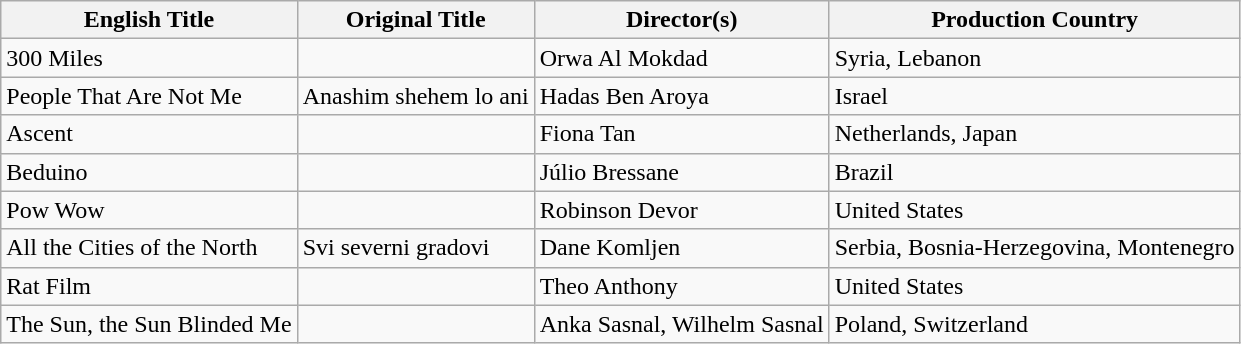<table class="wikitable">
<tr>
<th>English Title</th>
<th>Original Title</th>
<th>Director(s)</th>
<th>Production Country</th>
</tr>
<tr>
<td>300 Miles</td>
<td></td>
<td>Orwa Al Mokdad</td>
<td>Syria, Lebanon</td>
</tr>
<tr>
<td>People That Are Not Me</td>
<td>Anashim shehem lo ani</td>
<td>Hadas Ben Aroya</td>
<td>Israel</td>
</tr>
<tr>
<td>Ascent</td>
<td></td>
<td>Fiona Tan</td>
<td>Netherlands, Japan</td>
</tr>
<tr>
<td>Beduino</td>
<td></td>
<td>Júlio Bressane</td>
<td>Brazil</td>
</tr>
<tr>
<td>Pow Wow</td>
<td></td>
<td>Robinson Devor</td>
<td>United States</td>
</tr>
<tr>
<td>All the Cities of the North</td>
<td>Svi severni gradovi</td>
<td>Dane Komljen</td>
<td>Serbia, Bosnia-Herzegovina, Montenegro</td>
</tr>
<tr>
<td>Rat Film</td>
<td></td>
<td>Theo Anthony</td>
<td>United States</td>
</tr>
<tr>
<td>The Sun, the Sun Blinded Me</td>
<td></td>
<td>Anka Sasnal, Wilhelm Sasnal</td>
<td>Poland, Switzerland</td>
</tr>
</table>
